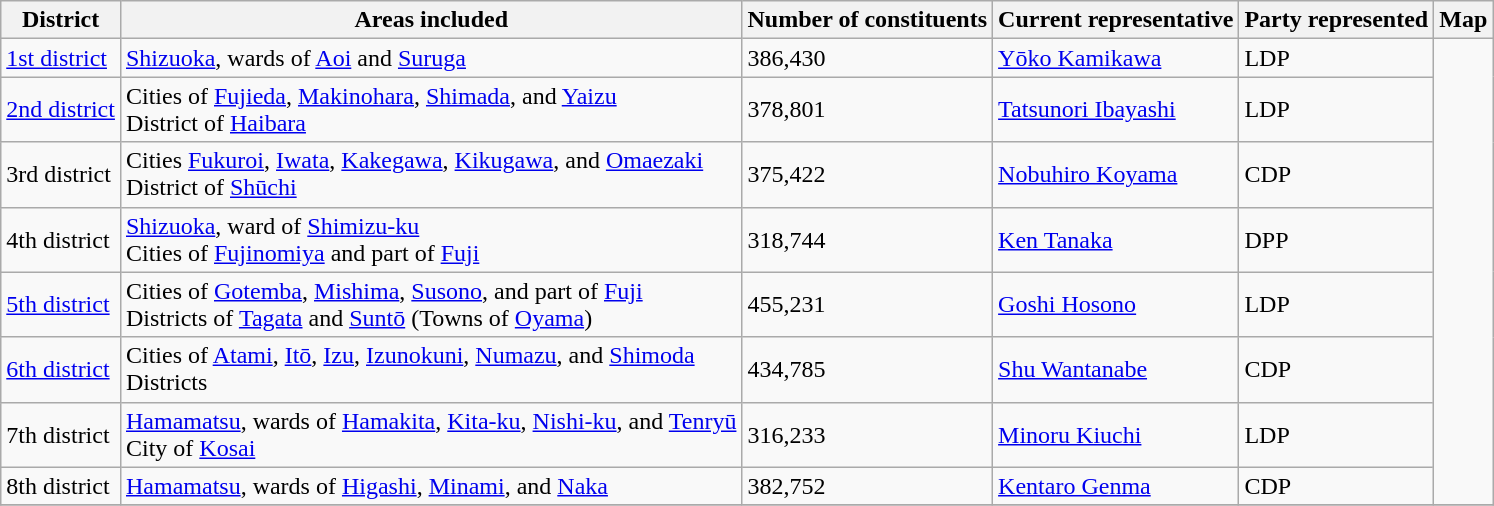<table class="wikitable">
<tr>
<th>District</th>
<th>Areas included</th>
<th>Number of constituents</th>
<th>Current representative</th>
<th>Party represented</th>
<th>Map</th>
</tr>
<tr>
<td><a href='#'>1st district</a></td>
<td><a href='#'>Shizuoka</a>, wards of <a href='#'>Aoi</a> and <a href='#'>Suruga</a></td>
<td>386,430</td>
<td><a href='#'>Yōko Kamikawa</a></td>
<td>LDP</td>
<td rowspan="8"></td>
</tr>
<tr>
<td><a href='#'>2nd district</a></td>
<td>Cities of <a href='#'>Fujieda</a>, <a href='#'>Makinohara</a>, <a href='#'>Shimada</a>, and <a href='#'>Yaizu</a><br>District of <a href='#'>Haibara</a></td>
<td>378,801</td>
<td><a href='#'>Tatsunori Ibayashi</a></td>
<td>LDP</td>
</tr>
<tr>
<td>3rd district</td>
<td>Cities <a href='#'>Fukuroi</a>, <a href='#'>Iwata</a>, <a href='#'>Kakegawa</a>, <a href='#'>Kikugawa</a>, and <a href='#'>Omaezaki</a><br>District of <a href='#'>Shūchi</a></td>
<td>375,422</td>
<td><a href='#'>Nobuhiro Koyama</a></td>
<td>CDP</td>
</tr>
<tr>
<td>4th district</td>
<td><a href='#'>Shizuoka</a>, ward of <a href='#'>Shimizu-ku</a><br>Cities of <a href='#'>Fujinomiya</a> and part of <a href='#'>Fuji</a></td>
<td>318,744</td>
<td><a href='#'>Ken Tanaka</a></td>
<td>DPP</td>
</tr>
<tr>
<td><a href='#'>5th district</a></td>
<td>Cities of <a href='#'>Gotemba</a>, <a href='#'>Mishima</a>, <a href='#'>Susono</a>, and part of <a href='#'>Fuji</a><br>Districts of <a href='#'>Tagata</a> and <a href='#'>Suntō</a> (Towns of <a href='#'>Oyama</a>)</td>
<td>455,231</td>
<td><a href='#'>Goshi Hosono</a></td>
<td>LDP</td>
</tr>
<tr>
<td><a href='#'>6th district</a></td>
<td>Cities of <a href='#'>Atami</a>, <a href='#'>Itō</a>, <a href='#'>Izu</a>, <a href='#'>Izunokuni</a>, <a href='#'>Numazu</a>, and <a href='#'>Shimoda</a><br>Districts</td>
<td>434,785</td>
<td><a href='#'>Shu Wantanabe</a></td>
<td>CDP</td>
</tr>
<tr>
<td>7th district</td>
<td><a href='#'>Hamamatsu</a>, wards of <a href='#'>Hamakita</a>, <a href='#'>Kita-ku</a>, <a href='#'>Nishi-ku</a>, and <a href='#'>Tenryū</a><br>City of <a href='#'>Kosai</a></td>
<td>316,233</td>
<td><a href='#'>Minoru Kiuchi</a></td>
<td>LDP</td>
</tr>
<tr>
<td>8th district</td>
<td><a href='#'>Hamamatsu</a>, wards of <a href='#'>Higashi</a>, <a href='#'>Minami</a>, and <a href='#'>Naka</a></td>
<td>382,752</td>
<td><a href='#'>Kentaro Genma</a></td>
<td>CDP</td>
</tr>
<tr>
</tr>
</table>
